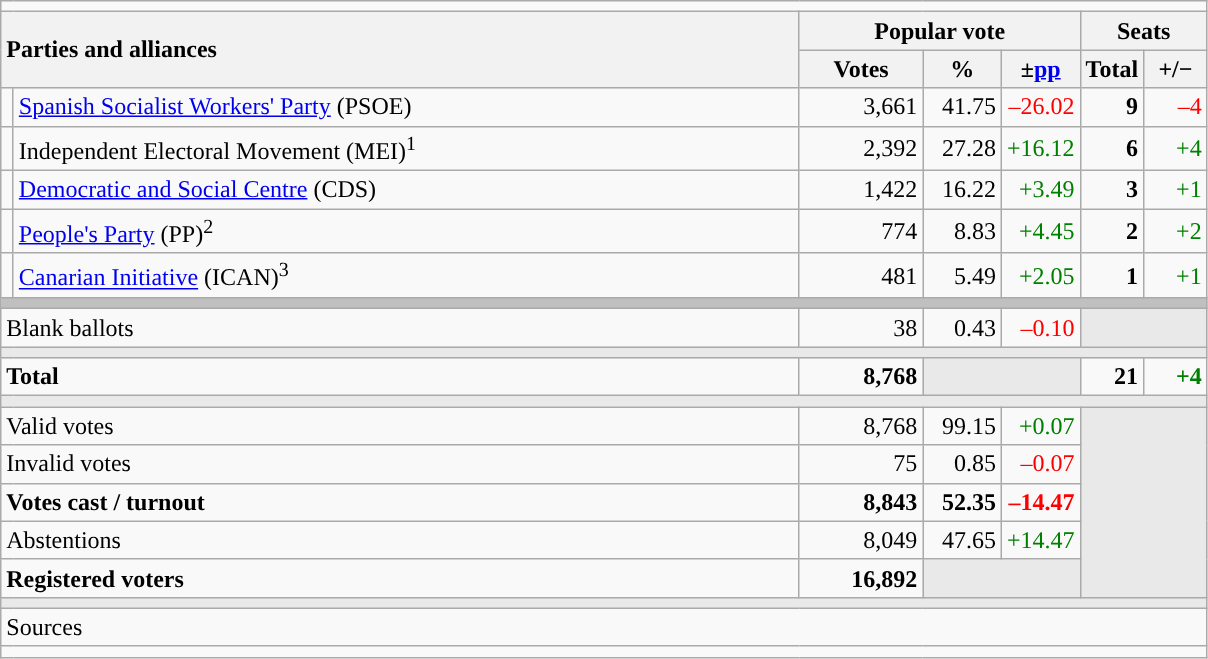<table class="wikitable" style="text-align:right;">
<tr>
<td colspan="7"></td>
</tr>
<tr>
<th style="text-align:left;" rowspan="2" colspan="2" width="525">Parties and alliances</th>
<th colspan="3">Popular vote</th>
<th colspan="2">Seats</th>
</tr>
<tr>
<th width="75">Votes</th>
<th width="45">%</th>
<th width="45">±<a href='#'>pp</a></th>
<th width="35">Total</th>
<th width="35">+/−</th>
</tr>
<tr>
<td width="1" style="color:inherit;background:"></td>
<td align="left"><a href='#'>Spanish Socialist Workers' Party</a> (PSOE)</td>
<td>3,661</td>
<td>41.75</td>
<td style="color:red;">–26.02</td>
<td><strong>9</strong></td>
<td style="color:red;">–4</td>
</tr>
<tr>
<td style="color:inherit;background:"></td>
<td align="left">Independent Electoral Movement (MEI)<sup>1</sup></td>
<td>2,392</td>
<td>27.28</td>
<td style="color:green;">+16.12</td>
<td><strong>6</strong></td>
<td style="color:green;">+4</td>
</tr>
<tr>
<td style="color:inherit;background:"></td>
<td align="left"><a href='#'>Democratic and Social Centre</a> (CDS)</td>
<td>1,422</td>
<td>16.22</td>
<td style="color:green;">+3.49</td>
<td><strong>3</strong></td>
<td style="color:green;">+1</td>
</tr>
<tr>
<td style="color:inherit;background:"></td>
<td align="left"><a href='#'>People's Party</a> (PP)<sup>2</sup></td>
<td>774</td>
<td>8.83</td>
<td style="color:green;">+4.45</td>
<td><strong>2</strong></td>
<td style="color:green;">+2</td>
</tr>
<tr>
<td style="color:inherit;background:"></td>
<td align="left"><a href='#'>Canarian Initiative</a> (ICAN)<sup>3</sup></td>
<td>481</td>
<td>5.49</td>
<td style="color:green;">+2.05</td>
<td><strong>1</strong></td>
<td style="color:green;">+1</td>
</tr>
<tr>
<td colspan="7" bgcolor="#C0C0C0"></td>
</tr>
<tr>
<td align="left" colspan="2">Blank ballots</td>
<td>38</td>
<td>0.43</td>
<td style="color:red;">–0.10</td>
<td bgcolor="#E9E9E9" colspan="2"></td>
</tr>
<tr>
<td colspan="7" bgcolor="#E9E9E9"></td>
</tr>
<tr style="font-weight:bold;">
<td align="left" colspan="2">Total</td>
<td>8,768</td>
<td bgcolor="#E9E9E9" colspan="2"></td>
<td>21</td>
<td style="color:green;">+4</td>
</tr>
<tr>
<td colspan="7" bgcolor="#E9E9E9"></td>
</tr>
<tr>
<td align="left" colspan="2">Valid votes</td>
<td>8,768</td>
<td>99.15</td>
<td style="color:green;">+0.07</td>
<td bgcolor="#E9E9E9" colspan="2" rowspan="5"></td>
</tr>
<tr>
<td align="left" colspan="2">Invalid votes</td>
<td>75</td>
<td>0.85</td>
<td style="color:red;">–0.07</td>
</tr>
<tr style="font-weight:bold;">
<td align="left" colspan="2">Votes cast / turnout</td>
<td>8,843</td>
<td>52.35</td>
<td style="color:red;">–14.47</td>
</tr>
<tr>
<td align="left" colspan="2">Abstentions</td>
<td>8,049</td>
<td>47.65</td>
<td style="color:green;">+14.47</td>
</tr>
<tr style="font-weight:bold;">
<td align="left" colspan="2">Registered voters</td>
<td>16,892</td>
<td bgcolor="#E9E9E9" colspan="2"></td>
</tr>
<tr>
<td colspan="7" bgcolor="#E9E9E9"></td>
</tr>
<tr>
<td align="left" colspan="7">Sources</td>
</tr>
<tr>
<td colspan="7" style="text-align:left; max-width:790px;"></td>
</tr>
</table>
